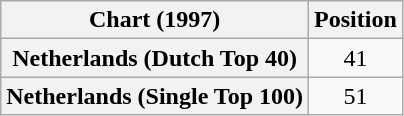<table class="wikitable sortable plainrowheaders" style="text-align:center">
<tr>
<th scope="col">Chart (1997)</th>
<th scope="col">Position</th>
</tr>
<tr>
<th scope="row">Netherlands (Dutch Top 40)</th>
<td>41</td>
</tr>
<tr>
<th scope="row">Netherlands (Single Top 100)</th>
<td>51</td>
</tr>
</table>
